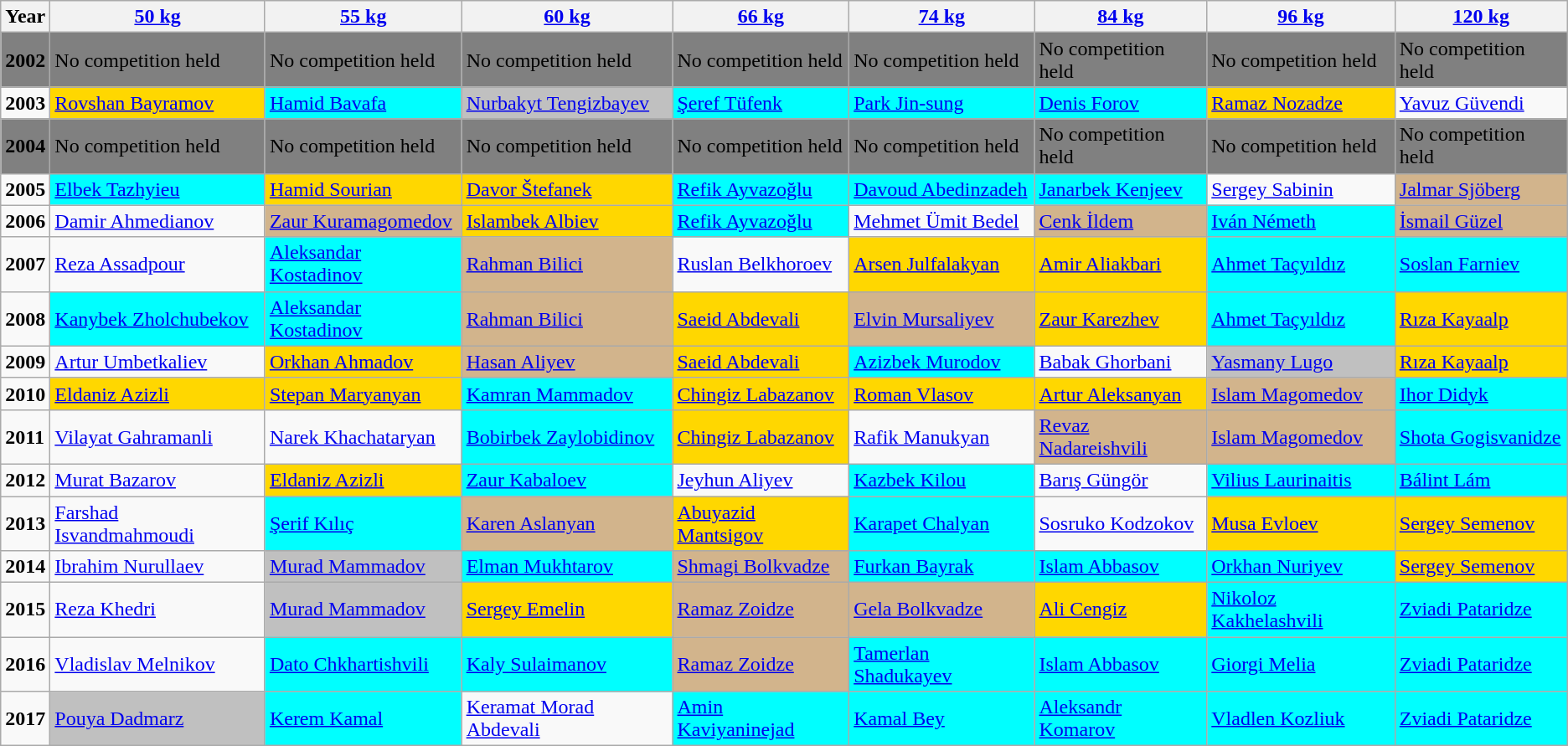<table class="wikitable sortable" style="font-size: 100%">
<tr>
<th>Year</th>
<th><a href='#'>50 kg</a></th>
<th><a href='#'>55 kg</a></th>
<th><a href='#'>60 kg</a></th>
<th><a href='#'>66 kg</a></th>
<th><a href='#'>74 kg</a></th>
<th><a href='#'>84 kg</a></th>
<th><a href='#'>96 kg</a></th>
<th><a href='#'>120 kg</a></th>
</tr>
<tr>
<td bgcolor="GRAY"><strong>2002</strong></td>
<td bgcolor="GRAY">No competition held</td>
<td bgcolor="GRAY">No competition held</td>
<td bgcolor="GRAY">No competition held</td>
<td bgcolor="GRAY">No competition held</td>
<td bgcolor="GRAY">No competition held</td>
<td bgcolor="GRAY">No competition held</td>
<td bgcolor="GRAY">No competition held</td>
<td bgcolor="GRAY">No competition held</td>
</tr>
<tr>
<td><strong>2003</strong></td>
<td bgcolor="gold"> <a href='#'>Rovshan Bayramov</a></td>
<td bgcolor="aqua"> <a href='#'>Hamid Bavafa</a></td>
<td bgcolor="Silver"> <a href='#'>Nurbakyt Tengizbayev</a></td>
<td bgcolor="aqua"> <a href='#'>Şeref Tüfenk</a></td>
<td bgcolor="aqua"> <a href='#'>Park Jin-sung</a></td>
<td bgcolor="aqua"> <a href='#'>Denis Forov</a></td>
<td bgcolor ="gold"> <a href='#'>Ramaz Nozadze</a></td>
<td> <a href='#'>Yavuz Güvendi</a></td>
</tr>
<tr>
<td bgcolor="GRAY"><strong>2004</strong></td>
<td bgcolor="GRAY">No competition held</td>
<td bgcolor="GRAY">No competition held</td>
<td bgcolor="GRAY">No competition held</td>
<td bgcolor="GRAY">No competition held</td>
<td bgcolor="GRAY">No competition held</td>
<td bgcolor="GRAY">No competition held</td>
<td bgcolor="GRAY">No competition held</td>
<td bgcolor="GRAY">No competition held</td>
</tr>
<tr>
<td><strong>2005</strong></td>
<td bgcolor="aqua"> <a href='#'>Elbek Tazhyieu</a></td>
<td bgcolor="gold"> <a href='#'>Hamid Sourian</a></td>
<td bgcolor="gold"> <a href='#'>Davor Štefanek</a></td>
<td bgcolor="aqua"> <a href='#'>Refik Ayvazoğlu</a></td>
<td bgcolor="aqua"> <a href='#'>Davoud Abedinzadeh</a></td>
<td bgcolor="aqua"> <a href='#'>Janarbek Kenjeev</a></td>
<td> <a href='#'>Sergey Sabinin</a></td>
<td bgcolor=#D2B48C> <a href='#'>Jalmar Sjöberg</a></td>
</tr>
<tr>
<td><strong>2006</strong></td>
<td> <a href='#'>Damir Ahmedianov</a></td>
<td bgcolor=#D2B48C> <a href='#'>Zaur Kuramagomedov</a></td>
<td bgcolor="GOLD"> <a href='#'>Islambek Albiev</a></td>
<td bgcolor="aqua"> <a href='#'>Refik Ayvazoğlu</a></td>
<td> <a href='#'>Mehmet Ümit Bedel</a></td>
<td bgcolor=#D2B48C> <a href='#'>Cenk İldem</a></td>
<td bgcolor="aqua"> <a href='#'>Iván Németh</a></td>
<td bgcolor=#D2B48C> <a href='#'>İsmail Güzel</a></td>
</tr>
<tr>
<td><strong>2007</strong></td>
<td> <a href='#'>Reza Assadpour</a></td>
<td bgcolor="aqua"> <a href='#'>Aleksandar Kostadinov</a></td>
<td bgcolor=#D2B48C> <a href='#'>Rahman Bilici</a></td>
<td> <a href='#'>Ruslan Belkhoroev</a></td>
<td bgcolor="gold"> <a href='#'>Arsen Julfalakyan</a></td>
<td bgcolor="gold"> <a href='#'>Amir Aliakbari</a></td>
<td bgcolor="aqua"> <a href='#'>Ahmet Taçyıldız</a></td>
<td bgcolor="aqua"> <a href='#'>Soslan Farniev</a></td>
</tr>
<tr>
<td><strong>2008</strong></td>
<td bgcolor="aqua"> <a href='#'>Kanybek Zholchubekov</a></td>
<td bgcolor="aqua"> <a href='#'>Aleksandar Kostadinov</a></td>
<td bgcolor=#D2B48C> <a href='#'>Rahman Bilici</a></td>
<td bgcolor="gold"> <a href='#'>Saeid Abdevali</a></td>
<td bgcolor=#D2B48C> <a href='#'>Elvin Mursaliyev</a></td>
<td bgcolor="gold"> <a href='#'>Zaur Karezhev</a></td>
<td bgcolor="aqua"> <a href='#'>Ahmet Taçyıldız</a></td>
<td bgcolor = "gold"> <a href='#'>Rıza Kayaalp</a></td>
</tr>
<tr>
<td><strong>2009</strong></td>
<td> <a href='#'>Artur Umbetkaliev</a></td>
<td bgcolor="GOLD"> <a href='#'>Orkhan Ahmadov</a></td>
<td bgcolor=#D2B48C> <a href='#'>Hasan Aliyev</a></td>
<td bgcolor="gold"> <a href='#'>Saeid Abdevali</a></td>
<td bgcolor="aqua"> <a href='#'>Azizbek Murodov</a></td>
<td> <a href='#'>Babak Ghorbani</a></td>
<td bgcolor="Silver"> <a href='#'>Yasmany Lugo</a></td>
<td bgcolor = "gold"> <a href='#'>Rıza Kayaalp</a></td>
</tr>
<tr>
<td><strong>2010</strong></td>
<td bgcolor="gold"> <a href='#'>Eldaniz Azizli</a></td>
<td bgcolor="gold"> <a href='#'>Stepan Maryanyan</a></td>
<td bgcolor="aqua"> <a href='#'>Kamran Mammadov</a></td>
<td bgcolor="gold"> <a href='#'>Chingiz Labazanov</a></td>
<td bgcolor="gold"> <a href='#'>Roman Vlasov</a></td>
<td bgcolor="gold"> <a href='#'>Artur Aleksanyan</a></td>
<td bgcolor=#D2B48C> <a href='#'>Islam Magomedov</a></td>
<td bgcolor="aqua"> <a href='#'>Ihor Didyk</a></td>
</tr>
<tr>
<td><strong>2011</strong></td>
<td> <a href='#'>Vilayat Gahramanli</a></td>
<td> <a href='#'>Narek Khachataryan</a></td>
<td bgcolor="aqua"> <a href='#'>Bobirbek Zaylobidinov</a></td>
<td bgcolor="gold"> <a href='#'>Chingiz Labazanov</a></td>
<td> <a href='#'>Rafik Manukyan</a></td>
<td bgcolor=#D2B48C> <a href='#'>Revaz Nadareishvili</a></td>
<td bgcolor=#D2B48C> <a href='#'>Islam Magomedov</a></td>
<td bgcolor="aqua"> <a href='#'>Shota Gogisvanidze</a></td>
</tr>
<tr>
<td><strong>2012</strong></td>
<td> <a href='#'>Murat Bazarov</a></td>
<td bgcolor="gold"> <a href='#'>Eldaniz Azizli</a></td>
<td bgcolor="aqua"> <a href='#'>Zaur Kabaloev</a></td>
<td> <a href='#'>Jeyhun Aliyev</a></td>
<td bgcolor="aqua"> <a href='#'>Kazbek Kilou</a></td>
<td> <a href='#'>Barış Güngör</a></td>
<td bgcolor="aqua"> <a href='#'>Vilius Laurinaitis</a></td>
<td bgcolor="aqua"> <a href='#'>Bálint Lám</a></td>
</tr>
<tr>
<td><strong>2013</strong></td>
<td> <a href='#'>Farshad Isvandmahmoudi</a></td>
<td bgcolor="aqua"> <a href='#'>Şerif Kılıç</a></td>
<td bgcolor="TAN"> <a href='#'>Karen Aslanyan</a></td>
<td bgcolor="gold"> <a href='#'>Abuyazid Mantsigov</a></td>
<td bgcolor="aqua"> <a href='#'>Karapet Chalyan</a></td>
<td> <a href='#'>Sosruko Kodzokov</a></td>
<td bgcolor="gold"> <a href='#'>Musa Evloev</a></td>
<td bgcolor="gold"> <a href='#'>Sergey Semenov</a></td>
</tr>
<tr>
<td><strong>2014</strong></td>
<td> <a href='#'>Ibrahim Nurullaev</a></td>
<td bgcolor="silver"> <a href='#'>Murad Mammadov</a></td>
<td bgcolor = "aqua"> <a href='#'>Elman Mukhtarov</a></td>
<td bgcolor=#D2B48C> <a href='#'>Shmagi Bolkvadze</a></td>
<td bgcolor="aqua"> <a href='#'>Furkan Bayrak</a></td>
<td bgcolor = "aqua"> <a href='#'>Islam Abbasov</a></td>
<td bgcolor = "aqua"> <a href='#'>Orkhan Nuriyev</a></td>
<td bgcolor="gold"> <a href='#'>Sergey Semenov</a></td>
</tr>
<tr>
<td><strong>2015</strong></td>
<td> <a href='#'>Reza Khedri</a></td>
<td bgcolor="silver"> <a href='#'>Murad Mammadov</a></td>
<td bgcolor="gold"> <a href='#'>Sergey Emelin</a></td>
<td bgcolor="TAN"> <a href='#'>Ramaz Zoidze</a></td>
<td bgcolor="TAN"> <a href='#'>Gela Bolkvadze</a></td>
<td bgcolor="gold"> <a href='#'>Ali Cengiz</a></td>
<td bgcolor="aqua"> <a href='#'>Nikoloz Kakhelashvili</a></td>
<td bgcolor="aqua"> <a href='#'>Zviadi Pataridze</a></td>
</tr>
<tr>
<td><strong>2016</strong></td>
<td> <a href='#'>Vladislav Melnikov</a></td>
<td bgcolor="aqua"> <a href='#'>Dato Chkhartishvili</a></td>
<td bgcolor="aqua"> <a href='#'>Kaly Sulaimanov</a></td>
<td bgcolor="TAN"> <a href='#'>Ramaz Zoidze</a></td>
<td bgcolor="aqua"> <a href='#'>Tamerlan Shadukayev</a></td>
<td bgcolor = "aqua"> <a href='#'>Islam Abbasov</a></td>
<td bgcolor="aqua"> <a href='#'>Giorgi Melia</a></td>
<td bgcolor="aqua"> <a href='#'>Zviadi Pataridze</a></td>
</tr>
<tr>
<td><strong>2017</strong></td>
<td bgcolor="Silver"> <a href='#'>Pouya Dadmarz</a></td>
<td bgcolor="aqua"> <a href='#'>Kerem Kamal</a></td>
<td> <a href='#'>Keramat Morad Abdevali</a></td>
<td bgcolor="aqua"> <a href='#'>Amin Kaviyaninejad</a></td>
<td bgcolor="aqua"> <a href='#'>Kamal Bey</a></td>
<td bgcolor="aqua"> <a href='#'>Aleksandr Komarov</a></td>
<td bgcolor="aqua"> <a href='#'>Vladlen Kozliuk</a></td>
<td bgcolor="aqua"> <a href='#'>Zviadi Pataridze</a></td>
</tr>
</table>
